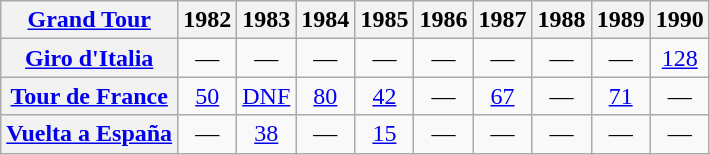<table class="wikitable plainrowheaders">
<tr>
<th scope="col"><a href='#'>Grand Tour</a></th>
<th scope="col">1982</th>
<th scope="col">1983</th>
<th scope="col">1984</th>
<th scope="col">1985</th>
<th scope="col">1986</th>
<th scope="col">1987</th>
<th scope="col">1988</th>
<th scope="col">1989</th>
<th scope="col">1990</th>
</tr>
<tr style="text-align:center;">
<th scope="row"> <a href='#'>Giro d'Italia</a></th>
<td>—</td>
<td>—</td>
<td>—</td>
<td>—</td>
<td>—</td>
<td>—</td>
<td>—</td>
<td>—</td>
<td><a href='#'>128</a></td>
</tr>
<tr style="text-align:center;">
<th scope="row"> <a href='#'>Tour de France</a></th>
<td><a href='#'>50</a></td>
<td><a href='#'>DNF</a></td>
<td><a href='#'>80</a></td>
<td><a href='#'>42</a></td>
<td>—</td>
<td><a href='#'>67</a></td>
<td>—</td>
<td><a href='#'>71</a></td>
<td>—</td>
</tr>
<tr style="text-align:center;">
<th scope="row"> <a href='#'>Vuelta a España</a></th>
<td>—</td>
<td><a href='#'>38</a></td>
<td>—</td>
<td><a href='#'>15</a></td>
<td>—</td>
<td>—</td>
<td>—</td>
<td>—</td>
<td>—</td>
</tr>
</table>
